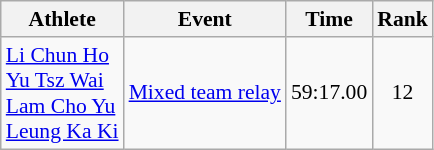<table class=wikitable style=font-size:90%;text-align:center>
<tr>
<th>Athlete</th>
<th>Event</th>
<th>Time</th>
<th>Rank</th>
</tr>
<tr>
<td align=left><a href='#'>Li Chun Ho</a><br><a href='#'>Yu Tsz Wai</a><br><a href='#'>Lam Cho Yu</a><br><a href='#'>Leung Ka Ki</a></td>
<td align=left><a href='#'>Mixed team relay</a></td>
<td>59:17.00</td>
<td>12</td>
</tr>
</table>
